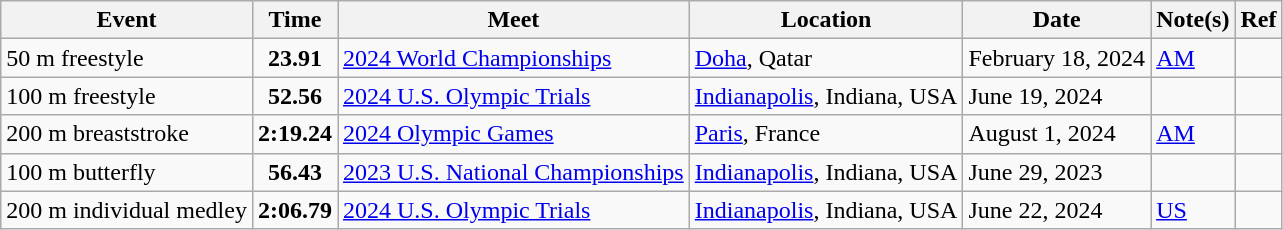<table class="wikitable">
<tr>
<th>Event</th>
<th>Time</th>
<th>Meet</th>
<th>Location</th>
<th>Date</th>
<th>Note(s)</th>
<th>Ref</th>
</tr>
<tr>
<td>50 m freestyle</td>
<td style="text-align:center;"><strong>23.91</strong></td>
<td><a href='#'>2024 World Championships</a></td>
<td><a href='#'>Doha</a>, Qatar</td>
<td>February 18, 2024</td>
<td><a href='#'>AM</a></td>
<td></td>
</tr>
<tr>
<td>100 m freestyle</td>
<td style="text-align:center;"><strong>52.56</strong></td>
<td><a href='#'>2024 U.S. Olympic Trials</a></td>
<td><a href='#'>Indianapolis</a>, Indiana, USA</td>
<td>June 19, 2024</td>
<td></td>
<td></td>
</tr>
<tr>
<td>200 m breaststroke</td>
<td style="text-align:center;"><strong>2:19.24</strong></td>
<td><a href='#'>2024 Olympic Games</a></td>
<td><a href='#'>Paris</a>, France</td>
<td>August 1, 2024</td>
<td><a href='#'>AM</a></td>
<td></td>
</tr>
<tr>
<td>100 m butterfly</td>
<td style="text-align:center;"><strong>56.43</strong></td>
<td><a href='#'>2023 U.S. National Championships</a></td>
<td><a href='#'>Indianapolis</a>, Indiana, USA</td>
<td>June 29, 2023</td>
<td></td>
<td></td>
</tr>
<tr>
<td>200 m individual medley</td>
<td style="text-align:center;"><strong>2:06.79</strong></td>
<td><a href='#'>2024 U.S. Olympic Trials</a></td>
<td><a href='#'>Indianapolis</a>, Indiana, USA</td>
<td>June 22, 2024</td>
<td><a href='#'>US</a></td>
<td></td>
</tr>
</table>
